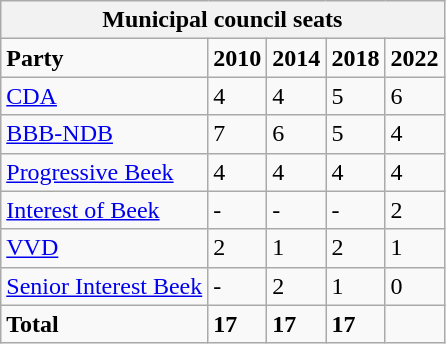<table class="wikitable">
<tr>
<th colspan="16"><strong>Municipal council seats</strong></th>
</tr>
<tr>
<td><strong>Party</strong></td>
<td><strong>2010</strong></td>
<td><strong>2014</strong></td>
<td><strong>2018</strong></td>
<td><strong>2022</strong></td>
</tr>
<tr>
<td><a href='#'>CDA</a></td>
<td>4</td>
<td>4</td>
<td>5</td>
<td>6</td>
</tr>
<tr>
<td><a href='#'>BBB-NDB</a></td>
<td>7</td>
<td>6</td>
<td>5</td>
<td>4</td>
</tr>
<tr>
<td><a href='#'>Progressive Beek</a></td>
<td>4</td>
<td>4</td>
<td>4</td>
<td>4</td>
</tr>
<tr>
<td><a href='#'>Interest of Beek</a></td>
<td>-</td>
<td>-</td>
<td>-</td>
<td>2</td>
</tr>
<tr>
<td><a href='#'>VVD</a></td>
<td>2</td>
<td>1</td>
<td>2</td>
<td>1</td>
</tr>
<tr>
<td><a href='#'>Senior Interest Beek</a></td>
<td>-</td>
<td>2</td>
<td>1</td>
<td>0</td>
</tr>
<tr>
<td><strong>Total</strong></td>
<td><strong>17</strong></td>
<td><strong>17</strong></td>
<td><strong>17</strong></td>
<td></td>
</tr>
</table>
